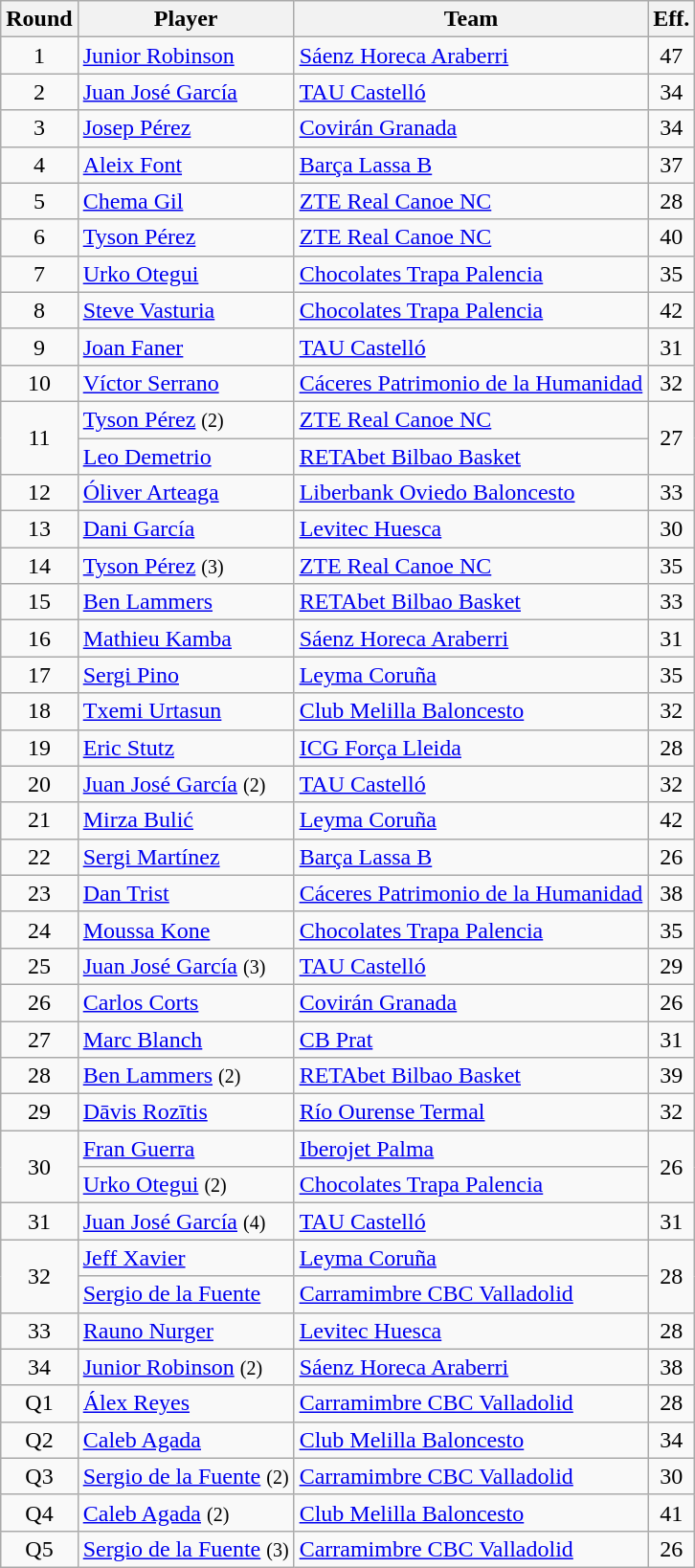<table class="wikitable sortable" style="text-align: center;">
<tr>
<th>Round</th>
<th>Player</th>
<th>Team</th>
<th>Eff.</th>
</tr>
<tr>
<td>1</td>
<td style="text-align:left;"> <a href='#'>Junior Robinson</a></td>
<td style="text-align:left;"><a href='#'>Sáenz Horeca Araberri</a></td>
<td>47</td>
</tr>
<tr>
<td>2</td>
<td style="text-align:left;"> <a href='#'>Juan José García</a></td>
<td style="text-align:left;"><a href='#'>TAU Castelló</a></td>
<td>34</td>
</tr>
<tr>
<td>3</td>
<td style="text-align:left;"> <a href='#'>Josep Pérez</a></td>
<td style="text-align:left;"><a href='#'>Covirán Granada</a></td>
<td>34</td>
</tr>
<tr>
<td>4</td>
<td style="text-align:left;"> <a href='#'>Aleix Font</a></td>
<td style="text-align:left;"><a href='#'>Barça Lassa B</a></td>
<td>37</td>
</tr>
<tr>
<td>5</td>
<td style="text-align:left;"> <a href='#'>Chema Gil</a></td>
<td style="text-align:left;"><a href='#'>ZTE Real Canoe NC</a></td>
<td>28</td>
</tr>
<tr>
<td>6</td>
<td style="text-align:left;"> <a href='#'>Tyson Pérez</a></td>
<td style="text-align:left;"><a href='#'>ZTE Real Canoe NC</a></td>
<td>40</td>
</tr>
<tr>
<td>7</td>
<td style="text-align:left;"> <a href='#'>Urko Otegui</a></td>
<td style="text-align:left;"><a href='#'>Chocolates Trapa Palencia</a></td>
<td>35</td>
</tr>
<tr>
<td>8</td>
<td style="text-align:left;"> <a href='#'>Steve Vasturia</a></td>
<td style="text-align:left;"><a href='#'>Chocolates Trapa Palencia</a></td>
<td>42</td>
</tr>
<tr>
<td>9</td>
<td style="text-align:left;"> <a href='#'>Joan Faner</a></td>
<td style="text-align:left;"><a href='#'>TAU Castelló</a></td>
<td>31</td>
</tr>
<tr>
<td>10</td>
<td style="text-align:left;"> <a href='#'>Víctor Serrano</a></td>
<td style="text-align:left;"><a href='#'>Cáceres Patrimonio de la Humanidad</a></td>
<td>32</td>
</tr>
<tr>
<td rowspan=2>11</td>
<td style="text-align:left;"> <a href='#'>Tyson Pérez</a> <small>(2)</small></td>
<td style="text-align:left;"><a href='#'>ZTE Real Canoe NC</a></td>
<td rowspan=2>27</td>
</tr>
<tr>
<td style="text-align:left;"> <a href='#'>Leo Demetrio</a></td>
<td style="text-align:left;"><a href='#'>RETAbet Bilbao Basket</a></td>
</tr>
<tr>
<td>12</td>
<td style="text-align:left;"> <a href='#'>Óliver Arteaga</a></td>
<td style="text-align:left;"><a href='#'>Liberbank Oviedo Baloncesto</a></td>
<td>33</td>
</tr>
<tr>
<td>13</td>
<td style="text-align:left;"> <a href='#'>Dani García</a></td>
<td style="text-align:left;"><a href='#'>Levitec Huesca</a></td>
<td>30</td>
</tr>
<tr>
<td>14</td>
<td style="text-align:left;"> <a href='#'>Tyson Pérez</a> <small>(3)</small></td>
<td style="text-align:left;"><a href='#'>ZTE Real Canoe NC</a></td>
<td>35</td>
</tr>
<tr>
<td>15</td>
<td style="text-align:left;"> <a href='#'>Ben Lammers</a></td>
<td style="text-align:left;"><a href='#'>RETAbet Bilbao Basket</a></td>
<td>33</td>
</tr>
<tr>
<td>16</td>
<td style="text-align:left;"> <a href='#'>Mathieu Kamba</a></td>
<td style="text-align:left;"><a href='#'>Sáenz Horeca Araberri</a></td>
<td>31</td>
</tr>
<tr>
<td>17</td>
<td style="text-align:left;"> <a href='#'>Sergi Pino</a></td>
<td style="text-align:left;"><a href='#'>Leyma Coruña</a></td>
<td>35</td>
</tr>
<tr>
<td>18</td>
<td style="text-align:left;"> <a href='#'>Txemi Urtasun</a></td>
<td style="text-align:left;"><a href='#'>Club Melilla Baloncesto</a></td>
<td>32</td>
</tr>
<tr>
<td>19</td>
<td style="text-align:left;"> <a href='#'>Eric Stutz</a></td>
<td style="text-align:left;"><a href='#'>ICG Força Lleida</a></td>
<td>28</td>
</tr>
<tr>
<td>20</td>
<td style="text-align:left;"> <a href='#'>Juan José García</a> <small>(2)</small></td>
<td style="text-align:left;"><a href='#'>TAU Castelló</a></td>
<td>32</td>
</tr>
<tr>
<td>21</td>
<td style="text-align:left;"> <a href='#'>Mirza Bulić</a></td>
<td style="text-align:left;"><a href='#'>Leyma Coruña</a></td>
<td>42</td>
</tr>
<tr>
<td>22</td>
<td style="text-align:left;"> <a href='#'>Sergi Martínez</a></td>
<td style="text-align:left;"><a href='#'>Barça Lassa B</a></td>
<td>26</td>
</tr>
<tr>
<td>23</td>
<td style="text-align:left;"> <a href='#'>Dan Trist</a></td>
<td style="text-align:left;"><a href='#'>Cáceres Patrimonio de la Humanidad</a></td>
<td>38</td>
</tr>
<tr>
<td>24</td>
<td style="text-align:left;"> <a href='#'>Moussa Kone</a></td>
<td style="text-align:left;"><a href='#'>Chocolates Trapa Palencia</a></td>
<td>35</td>
</tr>
<tr>
<td>25</td>
<td style="text-align:left;"> <a href='#'>Juan José García</a> <small>(3)</small></td>
<td style="text-align:left;"><a href='#'>TAU Castelló</a></td>
<td>29</td>
</tr>
<tr>
<td>26</td>
<td style="text-align:left;"> <a href='#'>Carlos Corts</a></td>
<td style="text-align:left;"><a href='#'>Covirán Granada</a></td>
<td>26</td>
</tr>
<tr>
<td>27</td>
<td style="text-align:left;"> <a href='#'>Marc Blanch</a></td>
<td style="text-align:left;"><a href='#'>CB Prat</a></td>
<td>31</td>
</tr>
<tr>
<td>28</td>
<td style="text-align:left;"> <a href='#'>Ben Lammers</a> <small>(2)</small></td>
<td style="text-align:left;"><a href='#'>RETAbet Bilbao Basket</a></td>
<td>39</td>
</tr>
<tr>
<td>29</td>
<td style="text-align:left;"> <a href='#'>Dāvis Rozītis</a></td>
<td style="text-align:left;"><a href='#'>Río Ourense Termal</a></td>
<td>32</td>
</tr>
<tr>
<td rowspan=2>30</td>
<td style="text-align:left;"> <a href='#'>Fran Guerra</a></td>
<td style="text-align:left;"><a href='#'>Iberojet Palma</a></td>
<td rowspan=2>26</td>
</tr>
<tr>
<td style="text-align:left;"> <a href='#'>Urko Otegui</a> <small>(2)</small></td>
<td style="text-align:left;"><a href='#'>Chocolates Trapa Palencia</a></td>
</tr>
<tr>
<td>31</td>
<td style="text-align:left;"> <a href='#'>Juan José García</a> <small>(4)</small></td>
<td style="text-align:left;"><a href='#'>TAU Castelló</a></td>
<td>31</td>
</tr>
<tr>
<td rowspan=2>32</td>
<td style="text-align:left;"> <a href='#'>Jeff Xavier</a></td>
<td style="text-align:left;"><a href='#'>Leyma Coruña</a></td>
<td rowspan=2>28</td>
</tr>
<tr>
<td style="text-align:left;"> <a href='#'>Sergio de la Fuente</a></td>
<td style="text-align:left;"><a href='#'>Carramimbre CBC Valladolid</a></td>
</tr>
<tr>
<td>33</td>
<td style="text-align:left;"> <a href='#'>Rauno Nurger</a></td>
<td style="text-align:left;"><a href='#'>Levitec Huesca</a></td>
<td>28</td>
</tr>
<tr>
<td>34</td>
<td style="text-align:left;"> <a href='#'>Junior Robinson</a> <small>(2)</small></td>
<td style="text-align:left;"><a href='#'>Sáenz Horeca Araberri</a></td>
<td>38</td>
</tr>
<tr>
<td>Q1</td>
<td style="text-align:left;"> <a href='#'>Álex Reyes</a></td>
<td style="text-align:left;"><a href='#'>Carramimbre CBC Valladolid</a></td>
<td>28</td>
</tr>
<tr>
<td>Q2</td>
<td style="text-align:left;"> <a href='#'>Caleb Agada</a></td>
<td style="text-align:left;"><a href='#'>Club Melilla Baloncesto</a></td>
<td>34</td>
</tr>
<tr>
<td>Q3</td>
<td style="text-align:left;"> <a href='#'>Sergio de la Fuente</a> <small>(2)</small></td>
<td style="text-align:left;"><a href='#'>Carramimbre CBC Valladolid</a></td>
<td>30</td>
</tr>
<tr>
<td>Q4</td>
<td style="text-align:left;"> <a href='#'>Caleb Agada</a> <small>(2)</small></td>
<td style="text-align:left;"><a href='#'>Club Melilla Baloncesto</a></td>
<td>41</td>
</tr>
<tr>
<td>Q5</td>
<td style="text-align:left;"> <a href='#'>Sergio de la Fuente</a> <small>(3)</small></td>
<td style="text-align:left;"><a href='#'>Carramimbre CBC Valladolid</a></td>
<td>26</td>
</tr>
</table>
